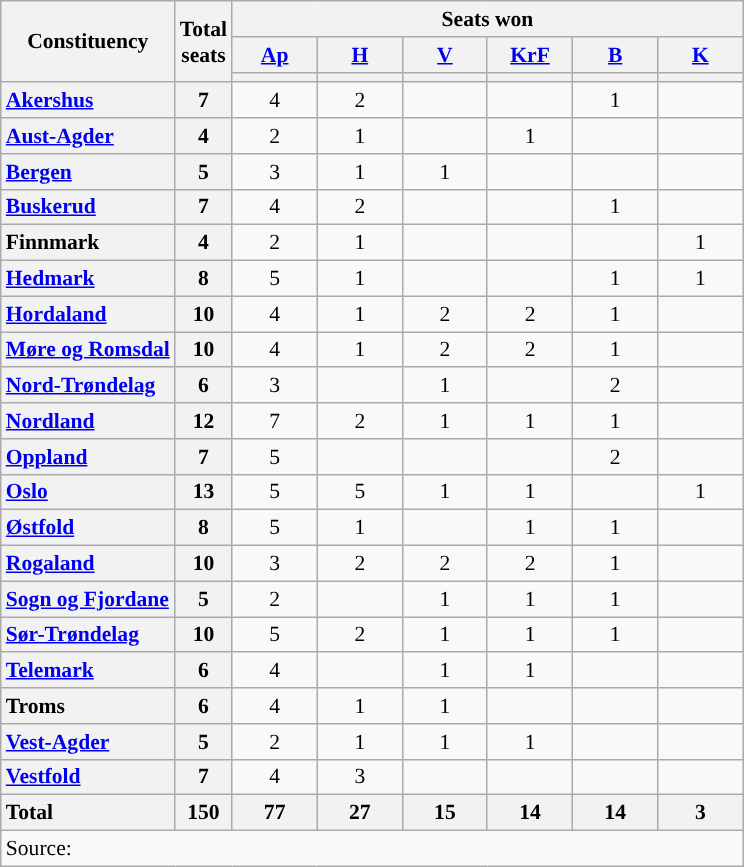<table class="wikitable" style="text-align:center; font-size: 0.9em;">
<tr>
<th rowspan="3">Constituency</th>
<th rowspan="3">Total<br>seats</th>
<th colspan="6">Seats won</th>
</tr>
<tr>
<th class="unsortable" style="width:50px;"><a href='#'>Ap</a></th>
<th class="unsortable" style="width:50px;"><a href='#'>H</a></th>
<th class="unsortable" style="width:50px;"><a href='#'>V</a></th>
<th class="unsortable" style="width:50px;"><a href='#'>KrF</a></th>
<th class="unsortable" style="width:50px;"><a href='#'>B</a></th>
<th class="unsortable" style="width:50px;"><a href='#'>K</a></th>
</tr>
<tr>
<th style="background:"></th>
<th style="background:"></th>
<th style="background:"></th>
<th style="background:"></th>
<th style="background:"></th>
<th style="background:"></th>
</tr>
<tr>
<th style="text-align: left;"><a href='#'>Akershus</a></th>
<th>7</th>
<td>4</td>
<td>2</td>
<td></td>
<td></td>
<td>1</td>
<td></td>
</tr>
<tr>
<th style="text-align: left;"><a href='#'>Aust-Agder</a></th>
<th>4</th>
<td>2</td>
<td>1</td>
<td></td>
<td>1</td>
<td></td>
<td></td>
</tr>
<tr>
<th style="text-align: left;"><a href='#'>Bergen</a></th>
<th>5</th>
<td>3</td>
<td>1</td>
<td>1</td>
<td></td>
<td></td>
<td></td>
</tr>
<tr>
<th style="text-align: left;"><a href='#'>Buskerud</a></th>
<th>7</th>
<td>4</td>
<td>2</td>
<td></td>
<td></td>
<td>1</td>
<td></td>
</tr>
<tr>
<th style="text-align: left;">Finnmark</th>
<th>4</th>
<td>2</td>
<td>1</td>
<td></td>
<td></td>
<td></td>
<td>1</td>
</tr>
<tr>
<th style="text-align: left;"><a href='#'>Hedmark</a></th>
<th>8</th>
<td>5</td>
<td>1</td>
<td></td>
<td></td>
<td>1</td>
<td>1</td>
</tr>
<tr>
<th style="text-align: left;"><a href='#'>Hordaland</a></th>
<th>10</th>
<td>4</td>
<td>1</td>
<td>2</td>
<td>2</td>
<td>1</td>
<td></td>
</tr>
<tr>
<th style="text-align: left;"><a href='#'>Møre og Romsdal</a></th>
<th>10</th>
<td>4</td>
<td>1</td>
<td>2</td>
<td>2</td>
<td>1</td>
<td></td>
</tr>
<tr>
<th style="text-align: left;"><a href='#'>Nord-Trøndelag</a></th>
<th>6</th>
<td>3</td>
<td></td>
<td>1</td>
<td></td>
<td>2</td>
<td></td>
</tr>
<tr>
<th style="text-align: left;"><a href='#'>Nordland</a></th>
<th>12</th>
<td>7</td>
<td>2</td>
<td>1</td>
<td>1</td>
<td>1</td>
<td></td>
</tr>
<tr>
<th style="text-align: left;"><a href='#'>Oppland</a></th>
<th>7</th>
<td>5</td>
<td></td>
<td></td>
<td></td>
<td>2</td>
<td></td>
</tr>
<tr>
<th style="text-align: left;"><a href='#'>Oslo</a></th>
<th>13</th>
<td>5</td>
<td>5</td>
<td>1</td>
<td>1</td>
<td></td>
<td>1</td>
</tr>
<tr>
<th style="text-align: left;"><a href='#'>Østfold</a></th>
<th>8</th>
<td>5</td>
<td>1</td>
<td></td>
<td>1</td>
<td>1</td>
<td></td>
</tr>
<tr>
<th style="text-align: left;"><a href='#'>Rogaland</a></th>
<th>10</th>
<td>3</td>
<td>2</td>
<td>2</td>
<td>2</td>
<td>1</td>
<td></td>
</tr>
<tr>
<th style="text-align: left;"><a href='#'>Sogn og Fjordane</a></th>
<th>5</th>
<td>2</td>
<td></td>
<td>1</td>
<td>1</td>
<td>1</td>
<td></td>
</tr>
<tr>
<th style="text-align: left;"><a href='#'>Sør-Trøndelag</a></th>
<th>10</th>
<td>5</td>
<td>2</td>
<td>1</td>
<td>1</td>
<td>1</td>
<td></td>
</tr>
<tr>
<th style="text-align: left;"><a href='#'>Telemark</a></th>
<th>6</th>
<td>4</td>
<td></td>
<td>1</td>
<td>1</td>
<td></td>
<td></td>
</tr>
<tr>
<th style="text-align: left;">Troms</th>
<th>6</th>
<td>4</td>
<td>1</td>
<td>1</td>
<td></td>
<td></td>
<td></td>
</tr>
<tr>
<th style="text-align: left;"><a href='#'>Vest-Agder</a></th>
<th>5</th>
<td>2</td>
<td>1</td>
<td>1</td>
<td>1</td>
<td></td>
<td></td>
</tr>
<tr>
<th style="text-align: left;"><a href='#'>Vestfold</a></th>
<th>7</th>
<td>4</td>
<td>3</td>
<td></td>
<td></td>
<td></td>
<td></td>
</tr>
<tr>
<th style="text-align: left;">Total</th>
<th>150</th>
<th>77</th>
<th>27</th>
<th>15</th>
<th>14</th>
<th>14</th>
<th>3</th>
</tr>
<tr>
<td align=left colspan="8">Source: </td>
</tr>
</table>
